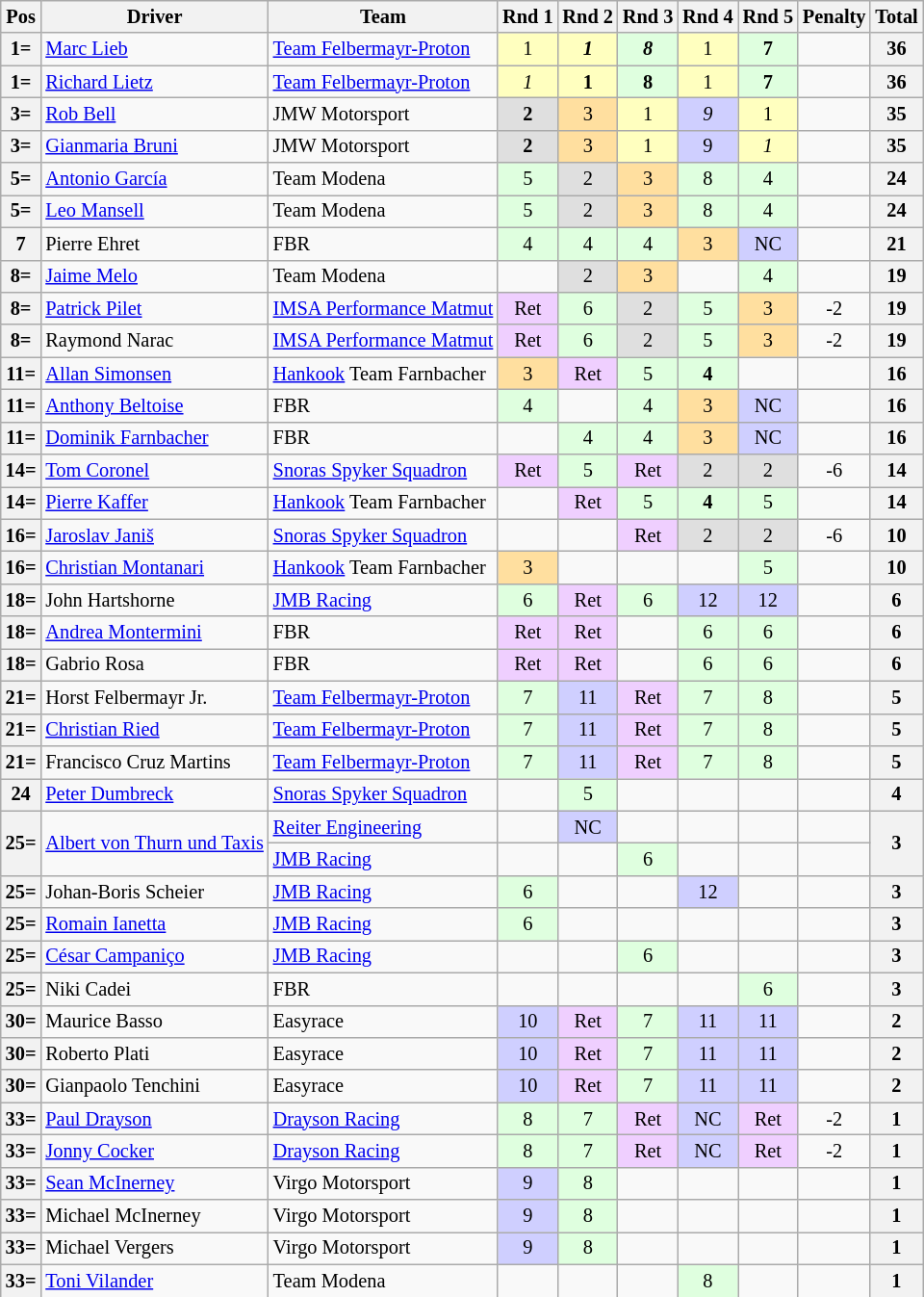<table class="wikitable" style="font-size: 85%;">
<tr>
<th>Pos</th>
<th>Driver</th>
<th>Team</th>
<th>Rnd 1</th>
<th>Rnd 2</th>
<th>Rnd 3</th>
<th>Rnd 4</th>
<th>Rnd 5</th>
<th>Penalty</th>
<th>Total</th>
</tr>
<tr>
<th>1=</th>
<td> <a href='#'>Marc Lieb</a></td>
<td> <a href='#'>Team Felbermayr-Proton</a></td>
<td align="center" style="background:#FFFFBF;">1</td>
<td align="center" style="background:#FFFFBF;"><strong><em>1</em></strong></td>
<td align="center" style="background:#DFFFDF;"><strong><em>8</em></strong></td>
<td align="center" style="background:#FFFFBF;">1</td>
<td align="center" style="background:#DFFFDF;"><strong>7</strong></td>
<td></td>
<th align="center">36</th>
</tr>
<tr>
<th>1=</th>
<td> <a href='#'>Richard Lietz</a></td>
<td> <a href='#'>Team Felbermayr-Proton</a></td>
<td align="center" style="background:#FFFFBF;"><em>1</em></td>
<td align="center" style="background:#FFFFBF;"><strong>1</strong></td>
<td align="center" style="background:#DFFFDF;"><strong>8</strong></td>
<td align="center" style="background:#FFFFBF;">1</td>
<td align="center" style="background:#DFFFDF;"><strong>7</strong></td>
<td></td>
<th align="center">36</th>
</tr>
<tr>
<th>3=</th>
<td> <a href='#'>Rob Bell</a></td>
<td> JMW Motorsport</td>
<td align="center" style="background:#DFDFDF;"><strong>2</strong></td>
<td align="center" style="background:#FFDF9F;">3</td>
<td align="center" style="background:#FFFFBF;">1</td>
<td align="center" style="background:#CFCFFF;"><em>9</em></td>
<td align="center" style="background:#FFFFBF;">1</td>
<td></td>
<th align="center">35</th>
</tr>
<tr>
<th>3=</th>
<td> <a href='#'>Gianmaria Bruni</a></td>
<td> JMW Motorsport</td>
<td align="center" style="background:#DFDFDF;"><strong>2</strong></td>
<td align="center" style="background:#FFDF9F;">3</td>
<td align="center" style="background:#FFFFBF;">1</td>
<td align="center" style="background:#CFCFFF;">9</td>
<td align="center" style="background:#FFFFBF;"><em>1</em></td>
<td></td>
<th align="center">35</th>
</tr>
<tr>
<th>5=</th>
<td> <a href='#'>Antonio García</a></td>
<td> Team Modena</td>
<td align="center" style="background:#DFFFDF;">5</td>
<td align="center" style="background:#DFDFDF;">2</td>
<td align="center" style="background:#FFDF9F;">3</td>
<td align="center" style="background:#DFFFDF;">8</td>
<td align="center" style="background:#DFFFDF;">4</td>
<td></td>
<th align="center">24</th>
</tr>
<tr>
<th>5=</th>
<td> <a href='#'>Leo Mansell</a></td>
<td> Team Modena</td>
<td align="center" style="background:#DFFFDF;">5</td>
<td align="center" style="background:#DFDFDF;">2</td>
<td align="center" style="background:#FFDF9F;">3</td>
<td align="center" style="background:#DFFFDF;">8</td>
<td align="center" style="background:#DFFFDF;">4</td>
<td></td>
<th align="center">24</th>
</tr>
<tr>
<th>7</th>
<td> Pierre Ehret</td>
<td> FBR</td>
<td align="center" style="background:#DFFFDF;">4</td>
<td align="center" style="background:#DFFFDF;">4</td>
<td align="center" style="background:#DFFFDF;">4</td>
<td align="center" style="background:#FFDF9F;">3</td>
<td align="center" style="background:#CFCFFF;">NC</td>
<td></td>
<th align="center">21</th>
</tr>
<tr>
<th>8=</th>
<td> <a href='#'>Jaime Melo</a></td>
<td> Team Modena</td>
<td></td>
<td align="center" style="background:#DFDFDF;">2</td>
<td align="center" style="background:#FFDF9F;">3</td>
<td></td>
<td align="center" style="background:#DFFFDF;">4</td>
<td></td>
<th align="center">19</th>
</tr>
<tr>
<th>8=</th>
<td> <a href='#'>Patrick Pilet</a></td>
<td> <a href='#'>IMSA Performance Matmut</a></td>
<td align="center" style="background:#EFCFFF;">Ret</td>
<td align="center" style="background:#DFFFDF;">6</td>
<td align="center" style="background:#DFDFDF;">2</td>
<td align="center" style="background:#DFFFDF;">5</td>
<td align="center" style="background:#FFDF9F;">3</td>
<td align=center>-2</td>
<th align="center">19</th>
</tr>
<tr>
<th>8=</th>
<td> Raymond Narac</td>
<td> <a href='#'>IMSA Performance Matmut</a></td>
<td align="center" style="background:#EFCFFF;">Ret</td>
<td align="center" style="background:#DFFFDF;">6</td>
<td align="center" style="background:#DFDFDF;">2</td>
<td align="center" style="background:#DFFFDF;">5</td>
<td align="center" style="background:#FFDF9F;">3</td>
<td align=center>-2</td>
<th align="center">19</th>
</tr>
<tr>
<th>11=</th>
<td> <a href='#'>Allan Simonsen</a></td>
<td> <a href='#'>Hankook</a> Team Farnbacher</td>
<td align="center" style="background:#FFDF9F;">3</td>
<td align="center" style="background:#EFCFFF;">Ret</td>
<td align="center" style="background:#DFFFDF;">5</td>
<td align="center" style="background:#DFFFDF;"><strong>4</strong></td>
<td></td>
<td></td>
<th align="center">16</th>
</tr>
<tr>
<th>11=</th>
<td> <a href='#'>Anthony Beltoise</a></td>
<td> FBR</td>
<td align="center" style="background:#DFFFDF;">4</td>
<td></td>
<td align="center" style="background:#DFFFDF;">4</td>
<td align="center" style="background:#FFDF9F;">3</td>
<td align="center" style="background:#CFCFFF;">NC</td>
<td></td>
<th align="center">16</th>
</tr>
<tr>
<th>11=</th>
<td> <a href='#'>Dominik Farnbacher</a></td>
<td> FBR</td>
<td></td>
<td align="center" style="background:#DFFFDF;">4</td>
<td align="center" style="background:#DFFFDF;">4</td>
<td align="center" style="background:#FFDF9F;">3</td>
<td align="center" style="background:#CFCFFF;">NC</td>
<td></td>
<th align="center">16</th>
</tr>
<tr>
<th>14=</th>
<td> <a href='#'>Tom Coronel</a></td>
<td> <a href='#'>Snoras Spyker Squadron</a></td>
<td align="center" style="background:#EFCFFF;">Ret</td>
<td align="center" style="background:#DFFFDF;">5</td>
<td align="center" style="background:#EFCFFF;">Ret</td>
<td align="center" style="background:#DFDFDF;">2</td>
<td align="center" style="background:#DFDFDF;">2</td>
<td align=center>-6</td>
<th align="center">14</th>
</tr>
<tr>
<th>14=</th>
<td> <a href='#'>Pierre Kaffer</a></td>
<td> <a href='#'>Hankook</a> Team Farnbacher</td>
<td></td>
<td align="center" style="background:#EFCFFF;">Ret</td>
<td align="center" style="background:#DFFFDF;">5</td>
<td align="center" style="background:#DFFFDF;"><strong>4</strong></td>
<td align="center" style="background:#DFFFDF;">5</td>
<td></td>
<th align="center">14</th>
</tr>
<tr>
<th>16=</th>
<td> <a href='#'>Jaroslav Janiš</a></td>
<td> <a href='#'>Snoras Spyker Squadron</a></td>
<td></td>
<td></td>
<td align="center" style="background:#EFCFFF;">Ret</td>
<td align="center" style="background:#DFDFDF;">2</td>
<td align="center" style="background:#DFDFDF;">2</td>
<td align=center>-6</td>
<th align="center">10</th>
</tr>
<tr>
<th>16=</th>
<td> <a href='#'>Christian Montanari</a></td>
<td> <a href='#'>Hankook</a> Team Farnbacher</td>
<td align="center" style="background:#FFDF9F;">3</td>
<td></td>
<td></td>
<td></td>
<td align="center" style="background:#DFFFDF;">5</td>
<td></td>
<th align="center">10</th>
</tr>
<tr>
<th>18=</th>
<td> John Hartshorne</td>
<td> <a href='#'>JMB Racing</a></td>
<td align="center" style="background:#DFFFDF;">6</td>
<td align="center" style="background:#EFCFFF;">Ret</td>
<td align="center" style="background:#DFFFDF;">6</td>
<td align="center" style="background:#CFCFFF;">12</td>
<td align="center" style="background:#CFCFFF;">12</td>
<td></td>
<th align="center">6</th>
</tr>
<tr>
<th>18=</th>
<td> <a href='#'>Andrea Montermini</a></td>
<td> FBR</td>
<td align="center" style="background:#EFCFFF;">Ret</td>
<td align="center" style="background:#EFCFFF;">Ret</td>
<td></td>
<td align="center" style="background:#DFFFDF;">6</td>
<td align="center" style="background:#DFFFDF;">6</td>
<td></td>
<th align="center">6</th>
</tr>
<tr>
<th>18=</th>
<td> Gabrio Rosa</td>
<td> FBR</td>
<td align="center" style="background:#EFCFFF;">Ret</td>
<td align="center" style="background:#EFCFFF;">Ret</td>
<td></td>
<td align="center" style="background:#DFFFDF;">6</td>
<td align="center" style="background:#DFFFDF;">6</td>
<td></td>
<th align="center">6</th>
</tr>
<tr>
<th>21=</th>
<td> Horst Felbermayr Jr.</td>
<td> <a href='#'>Team Felbermayr-Proton</a></td>
<td align="center" style="background:#DFFFDF;">7</td>
<td align="center" style="background:#CFCFFF;">11</td>
<td align="center" style="background:#EFCFFF;">Ret</td>
<td align="center" style="background:#DFFFDF;">7</td>
<td align="center" style="background:#DFFFDF;">8</td>
<td></td>
<th align="center">5</th>
</tr>
<tr>
<th>21=</th>
<td> <a href='#'>Christian Ried</a></td>
<td> <a href='#'>Team Felbermayr-Proton</a></td>
<td align="center" style="background:#DFFFDF;">7</td>
<td align="center" style="background:#CFCFFF;">11</td>
<td align="center" style="background:#EFCFFF;">Ret</td>
<td align="center" style="background:#DFFFDF;">7</td>
<td align="center" style="background:#DFFFDF;">8</td>
<td></td>
<th align="center">5</th>
</tr>
<tr>
<th>21=</th>
<td> Francisco Cruz Martins</td>
<td> <a href='#'>Team Felbermayr-Proton</a></td>
<td align="center" style="background:#DFFFDF;">7</td>
<td align="center" style="background:#CFCFFF;">11</td>
<td align="center" style="background:#EFCFFF;">Ret</td>
<td align="center" style="background:#DFFFDF;">7</td>
<td align="center" style="background:#DFFFDF;">8</td>
<td></td>
<th align="center">5</th>
</tr>
<tr>
<th>24</th>
<td> <a href='#'>Peter Dumbreck</a></td>
<td> <a href='#'>Snoras Spyker Squadron</a></td>
<td></td>
<td align="center" style="background:#DFFFDF;">5</td>
<td></td>
<td></td>
<td></td>
<td></td>
<th align="center">4</th>
</tr>
<tr>
<th rowspan=2>25=</th>
<td rowspan=2> <a href='#'>Albert von Thurn und Taxis</a></td>
<td> <a href='#'>Reiter Engineering</a></td>
<td></td>
<td align="center" style="background:#CFCFFF;">NC</td>
<td></td>
<td></td>
<td></td>
<td></td>
<th rowspan="2" align="center">3</th>
</tr>
<tr>
<td> <a href='#'>JMB Racing</a></td>
<td></td>
<td></td>
<td align="center" style="background:#DFFFDF;">6</td>
<td></td>
<td></td>
<td></td>
</tr>
<tr>
<th>25=</th>
<td> Johan-Boris Scheier</td>
<td> <a href='#'>JMB Racing</a></td>
<td align="center" style="background:#DFFFDF;">6</td>
<td></td>
<td></td>
<td align="center" style="background:#CFCFFF;">12</td>
<td></td>
<td></td>
<th align="center">3</th>
</tr>
<tr>
<th>25=</th>
<td> <a href='#'>Romain Ianetta</a></td>
<td> <a href='#'>JMB Racing</a></td>
<td align="center" style="background:#DFFFDF;">6</td>
<td></td>
<td></td>
<td></td>
<td></td>
<td></td>
<th align="center">3</th>
</tr>
<tr>
<th>25=</th>
<td> <a href='#'>César Campaniço</a></td>
<td> <a href='#'>JMB Racing</a></td>
<td></td>
<td></td>
<td align="center" style="background:#DFFFDF;">6</td>
<td></td>
<td></td>
<td></td>
<th align="center">3</th>
</tr>
<tr>
<th>25=</th>
<td> Niki Cadei</td>
<td> FBR</td>
<td></td>
<td></td>
<td></td>
<td></td>
<td align="center" style="background:#DFFFDF;">6</td>
<td></td>
<th align="center">3</th>
</tr>
<tr>
<th>30=</th>
<td> Maurice Basso</td>
<td> Easyrace</td>
<td align="center" style="background:#CFCFFF;">10</td>
<td align="center" style="background:#EFCFFF;">Ret</td>
<td align="center" style="background:#DFFFDF;">7</td>
<td align="center" style="background:#CFCFFF;">11</td>
<td align="center" style="background:#CFCFFF;">11</td>
<td></td>
<th align="center">2</th>
</tr>
<tr>
<th>30=</th>
<td> Roberto Plati</td>
<td> Easyrace</td>
<td align="center" style="background:#CFCFFF;">10</td>
<td align="center" style="background:#EFCFFF;">Ret</td>
<td align="center" style="background:#DFFFDF;">7</td>
<td align="center" style="background:#CFCFFF;">11</td>
<td align="center" style="background:#CFCFFF;">11</td>
<td></td>
<th align="center">2</th>
</tr>
<tr>
<th>30=</th>
<td> Gianpaolo Tenchini</td>
<td> Easyrace</td>
<td align="center" style="background:#CFCFFF;">10</td>
<td align="center" style="background:#EFCFFF;">Ret</td>
<td align="center" style="background:#DFFFDF;">7</td>
<td align="center" style="background:#CFCFFF;">11</td>
<td align="center" style="background:#CFCFFF;">11</td>
<td></td>
<th align="center">2</th>
</tr>
<tr>
<th>33=</th>
<td> <a href='#'>Paul Drayson</a></td>
<td> <a href='#'>Drayson Racing</a></td>
<td align="center" style="background:#DFFFDF;">8</td>
<td align="center" style="background:#DFFFDF;">7</td>
<td align="center" style="background:#EFCFFF;">Ret</td>
<td align="center" style="background:#CFCFFF;">NC</td>
<td align="center" style="background:#EFCFFF;">Ret</td>
<td align=center>-2</td>
<th align="center">1</th>
</tr>
<tr>
<th>33=</th>
<td> <a href='#'>Jonny Cocker</a></td>
<td> <a href='#'>Drayson Racing</a></td>
<td align="center" style="background:#DFFFDF;">8</td>
<td align="center" style="background:#DFFFDF;">7</td>
<td align="center" style="background:#EFCFFF;">Ret</td>
<td align="center" style="background:#CFCFFF;">NC</td>
<td align="center" style="background:#EFCFFF;">Ret</td>
<td align=center>-2</td>
<th align="center">1</th>
</tr>
<tr>
<th>33=</th>
<td> <a href='#'>Sean McInerney</a></td>
<td> Virgo Motorsport</td>
<td align="center" style="background:#CFCFFF;">9</td>
<td align="center" style="background:#DFFFDF;">8</td>
<td></td>
<td></td>
<td></td>
<td></td>
<th align="center">1</th>
</tr>
<tr>
<th>33=</th>
<td> Michael McInerney</td>
<td> Virgo Motorsport</td>
<td align="center" style="background:#CFCFFF;">9</td>
<td align="center" style="background:#DFFFDF;">8</td>
<td></td>
<td></td>
<td></td>
<td></td>
<th align="center">1</th>
</tr>
<tr>
<th>33=</th>
<td> Michael Vergers</td>
<td> Virgo Motorsport</td>
<td align="center" style="background:#CFCFFF;">9</td>
<td align="center" style="background:#DFFFDF;">8</td>
<td></td>
<td></td>
<td></td>
<td></td>
<th align="center">1</th>
</tr>
<tr>
<th>33=</th>
<td> <a href='#'>Toni Vilander</a></td>
<td> Team Modena</td>
<td></td>
<td></td>
<td></td>
<td align="center" style="background:#DFFFDF;">8</td>
<td></td>
<td></td>
<th align="center">1</th>
</tr>
</table>
